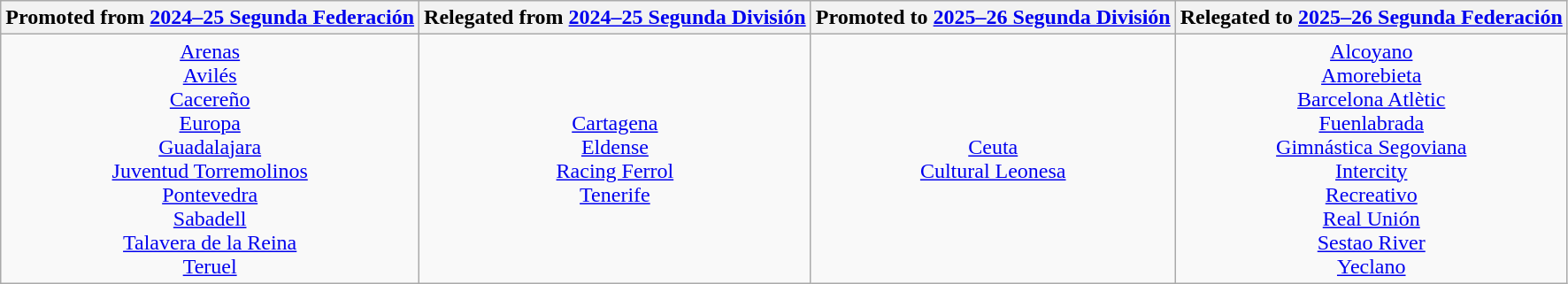<table class="wikitable" style="text-align:center;">
<tr>
<th>Promoted from <a href='#'>2024–25 Segunda Federación</a></th>
<th>Relegated from <a href='#'>2024–25 Segunda División</a></th>
<th>Promoted to <a href='#'>2025–26 Segunda División</a></th>
<th>Relegated to <a href='#'>2025–26 Segunda Federación</a></th>
</tr>
<tr>
<td><a href='#'>Arenas</a>  <br> <a href='#'>Avilés</a> <br> <a href='#'>Cacereño</a> <br> <a href='#'>Europa</a><br> <a href='#'>Guadalajara</a> <br> <a href='#'>Juventud Torremolinos</a><br> <a href='#'>Pontevedra</a> <br> <a href='#'>Sabadell</a> <br> <a href='#'>Talavera de la Reina</a> <br> <a href='#'>Teruel</a></td>
<td><a href='#'>Cartagena</a> <br> <a href='#'>Eldense</a> <br> <a href='#'>Racing Ferrol</a> <br> <a href='#'>Tenerife</a></td>
<td><a href='#'>Ceuta</a> <br> <a href='#'>Cultural Leonesa</a></td>
<td><a href='#'>Alcoyano</a> <br> <a href='#'>Amorebieta</a> <br> <a href='#'>Barcelona Atlètic</a> <br> <a href='#'>Fuenlabrada</a> <br> <a href='#'>Gimnástica Segoviana</a> <br> <a href='#'>Intercity</a> <br> <a href='#'>Recreativo</a> <br> <a href='#'>Real Unión</a> <br> <a href='#'>Sestao River</a> <br> <a href='#'>Yeclano</a></td>
</tr>
</table>
